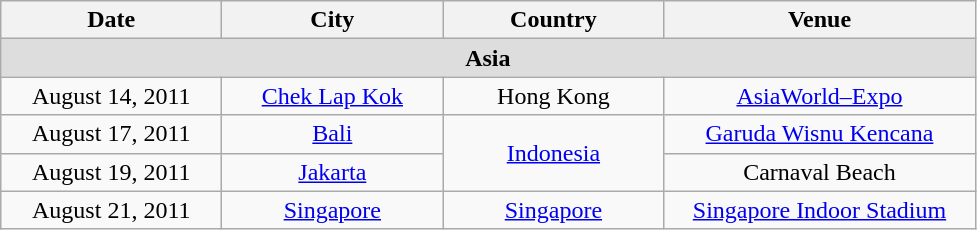<table class="wikitable" style="text-align:center;">
<tr>
<th style="width:140px;">Date</th>
<th style="width:140px;">City</th>
<th style="width:140px;">Country</th>
<th style="width:200px;">Venue</th>
</tr>
<tr style="background:#ddd;">
<td colspan="4"><strong>Asia</strong></td>
</tr>
<tr>
<td>August 14, 2011</td>
<td><a href='#'>Chek Lap Kok</a></td>
<td>Hong Kong</td>
<td><a href='#'>AsiaWorld–Expo</a></td>
</tr>
<tr>
<td>August 17, 2011</td>
<td><a href='#'>Bali</a></td>
<td rowspan="2"><a href='#'>Indonesia</a></td>
<td><a href='#'>Garuda Wisnu Kencana</a></td>
</tr>
<tr>
<td>August 19, 2011</td>
<td><a href='#'>Jakarta</a></td>
<td>Carnaval Beach</td>
</tr>
<tr>
<td>August 21, 2011</td>
<td><a href='#'>Singapore</a></td>
<td><a href='#'>Singapore</a></td>
<td><a href='#'>Singapore Indoor Stadium</a></td>
</tr>
</table>
